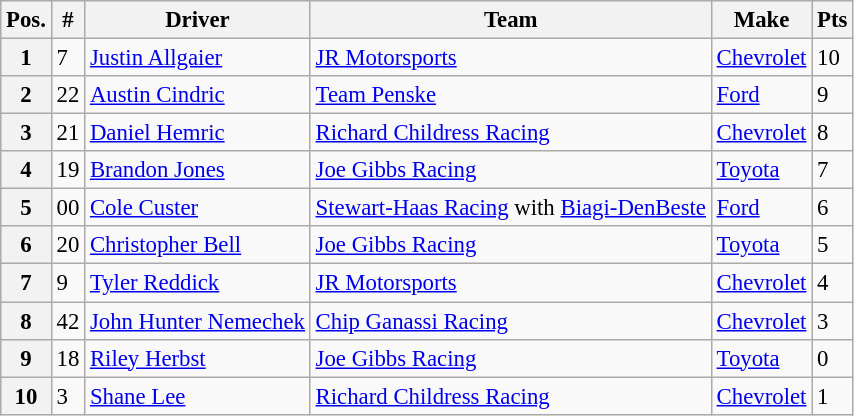<table class="wikitable" style="font-size:95%">
<tr>
<th>Pos.</th>
<th>#</th>
<th>Driver</th>
<th>Team</th>
<th>Make</th>
<th>Pts</th>
</tr>
<tr>
<th>1</th>
<td>7</td>
<td><a href='#'>Justin Allgaier</a></td>
<td><a href='#'>JR Motorsports</a></td>
<td><a href='#'>Chevrolet</a></td>
<td>10</td>
</tr>
<tr>
<th>2</th>
<td>22</td>
<td><a href='#'>Austin Cindric</a></td>
<td><a href='#'>Team Penske</a></td>
<td><a href='#'>Ford</a></td>
<td>9</td>
</tr>
<tr>
<th>3</th>
<td>21</td>
<td><a href='#'>Daniel Hemric</a></td>
<td><a href='#'>Richard Childress Racing</a></td>
<td><a href='#'>Chevrolet</a></td>
<td>8</td>
</tr>
<tr>
<th>4</th>
<td>19</td>
<td><a href='#'>Brandon Jones</a></td>
<td><a href='#'>Joe Gibbs Racing</a></td>
<td><a href='#'>Toyota</a></td>
<td>7</td>
</tr>
<tr>
<th>5</th>
<td>00</td>
<td><a href='#'>Cole Custer</a></td>
<td><a href='#'>Stewart-Haas Racing</a> with <a href='#'>Biagi-DenBeste</a></td>
<td><a href='#'>Ford</a></td>
<td>6</td>
</tr>
<tr>
<th>6</th>
<td>20</td>
<td><a href='#'>Christopher Bell</a></td>
<td><a href='#'>Joe Gibbs Racing</a></td>
<td><a href='#'>Toyota</a></td>
<td>5</td>
</tr>
<tr>
<th>7</th>
<td>9</td>
<td><a href='#'>Tyler Reddick</a></td>
<td><a href='#'>JR Motorsports</a></td>
<td><a href='#'>Chevrolet</a></td>
<td>4</td>
</tr>
<tr>
<th>8</th>
<td>42</td>
<td><a href='#'>John Hunter Nemechek</a></td>
<td><a href='#'>Chip Ganassi Racing</a></td>
<td><a href='#'>Chevrolet</a></td>
<td>3</td>
</tr>
<tr>
<th>9</th>
<td>18</td>
<td><a href='#'>Riley Herbst</a></td>
<td><a href='#'>Joe Gibbs Racing</a></td>
<td><a href='#'>Toyota</a></td>
<td>0</td>
</tr>
<tr>
<th>10</th>
<td>3</td>
<td><a href='#'>Shane Lee</a></td>
<td><a href='#'>Richard Childress Racing</a></td>
<td><a href='#'>Chevrolet</a></td>
<td>1</td>
</tr>
</table>
